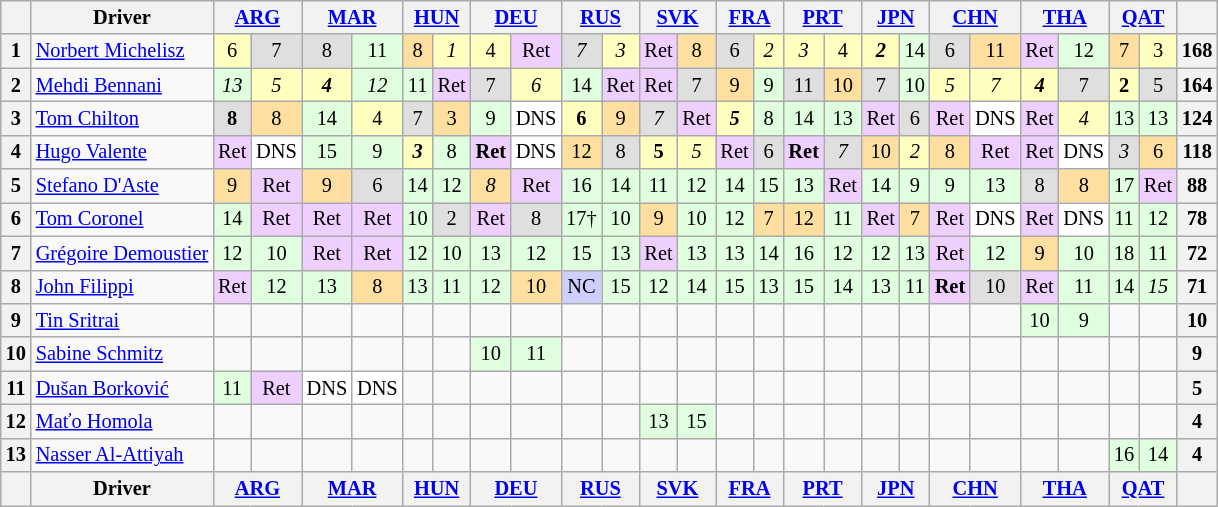<table align=left| class="wikitable" style="font-size: 85%; text-align: center">
<tr valign="top">
<th valign=middle></th>
<th valign=middle>Driver</th>
<th colspan=2><a href='#'>ARG</a><br></th>
<th colspan=2><a href='#'>MAR</a><br></th>
<th colspan=2><a href='#'>HUN</a><br></th>
<th colspan=2><a href='#'>DEU</a><br></th>
<th colspan=2><a href='#'>RUS</a><br></th>
<th colspan=2><a href='#'>SVK</a><br></th>
<th colspan=2><a href='#'>FRA</a><br></th>
<th colspan=2><a href='#'>PRT</a><br></th>
<th colspan=2><a href='#'>JPN</a><br></th>
<th colspan=2><a href='#'>CHN</a><br></th>
<th colspan=2><a href='#'>THA</a><br></th>
<th colspan=2><a href='#'>QAT</a><br></th>
<th valign=middle>  </th>
</tr>
<tr>
<th>1</th>
<td align=left> <a href='#'>Norbert Michelisz</a></td>
<td style="background:#ffffbf;">6</td>
<td style="background:#dfdfdf;">7</td>
<td style="background:#dfdfdf;">8</td>
<td style="background:#dfffdf;">11</td>
<td style="background:#ffdf9f;">8</td>
<td style="background:#ffffbf;"><em>1</em></td>
<td style="background:#ffffbf;">4</td>
<td style="background:#efcfff;">Ret</td>
<td style="background:#dfdfdf;"><em>7</em></td>
<td style="background:#ffffbf;"><em>3</em></td>
<td style="background:#efcfff;">Ret</td>
<td style="background:#ffdf9f;">8</td>
<td style="background:#dfdfdf;">6</td>
<td style="background:#ffffbf;"><em>2</em></td>
<td style="background:#ffffbf;"><em>3</em></td>
<td style="background:#ffffbf;">4</td>
<td style="background:#ffffbf;"><strong><em>2</em></strong></td>
<td style="background:#dfffdf;">14</td>
<td style="background:#dfdfdf;">6</td>
<td style="background:#ffdf9f;">11</td>
<td style="background:#efcfff;">Ret</td>
<td style="background:#dfffdf;">12</td>
<td style="background:#ffdf9f;">7</td>
<td style="background:#ffffbf;">3</td>
<th>168</th>
</tr>
<tr>
<th>2</th>
<td align=left> <a href='#'>Mehdi Bennani</a></td>
<td style="background:#dfffdf;"><em>13</em></td>
<td style="background:#ffffbf;"><em>5</em></td>
<td style="background:#ffffbf;"><strong><em>4</em></strong></td>
<td style="background:#dfffdf;"><em>12</em></td>
<td style="background:#dfffdf;">11</td>
<td style="background:#efcfff;">Ret</td>
<td style="background:#dfdfdf;">7</td>
<td style="background:#ffffbf;"><em>6</em></td>
<td style="background:#dfffdf;">14</td>
<td style="background:#efcfff;">Ret</td>
<td style="background:#efcfff;">Ret</td>
<td style="background:#dfdfdf;">7</td>
<td style="background:#ffdf9f;">9</td>
<td style="background:#dfffdf;">9</td>
<td style="background:#dfdfdf;">11</td>
<td style="background:#ffdf9f;">10</td>
<td style="background:#dfdfdf;">7</td>
<td style="background:#dfffdf;">10</td>
<td style="background:#ffffbf;"><em>5</em></td>
<td style="background:#ffffbf;"><em>7</em></td>
<td style="background:#ffffbf;"><strong><em>4</em></strong></td>
<td style="background:#dfdfdf;">7</td>
<td style="background:#ffffbf;"><strong>2</strong></td>
<td style="background:#dfdfdf;">5</td>
<th>164</th>
</tr>
<tr>
<th>3</th>
<td align=left> <a href='#'>Tom Chilton</a></td>
<td style="background:#dfdfdf;"><strong>8</strong></td>
<td style="background:#ffdf9f;">8</td>
<td style="background:#dfffdf;">14</td>
<td style="background:#ffffbf;">4</td>
<td style="background:#dfdfdf;">7</td>
<td style="background:#ffdf9f;">3</td>
<td style="background:#dfffdf;">9</td>
<td style="background:#ffffff;">DNS</td>
<td style="background:#ffffbf;"><strong>6</strong></td>
<td style="background:#ffdf9f;">9</td>
<td style="background:#dfdfdf;"><em>7</em></td>
<td style="background:#efcfff;">Ret</td>
<td style="background:#ffffbf;"><strong><em>5</em></strong></td>
<td style="background:#dfffdf;">8</td>
<td style="background:#dfffdf;">14</td>
<td style="background:#dfffdf;">13</td>
<td style="background:#efcfff;">Ret</td>
<td style="background:#dfdfdf;">6</td>
<td style="background:#efcfff;">Ret</td>
<td style="background:#ffffff;">DNS</td>
<td style="background:#efcfff;">Ret</td>
<td style="background:#ffffbf;"><em>4</em></td>
<td style="background:#dfffdf;">13</td>
<td style="background:#dfffdf;">13</td>
<th>124</th>
</tr>
<tr>
<th>4</th>
<td align=left> <a href='#'>Hugo Valente</a></td>
<td style="background:#efcfff;">Ret</td>
<td style="background:#ffffff;">DNS</td>
<td style="background:#dfffdf;">15</td>
<td style="background:#dfffdf;">9</td>
<td style="background:#ffffbf;"><strong><em>3</em></strong></td>
<td style="background:#dfffdf;">8</td>
<td style="background:#efcfff;"><strong>Ret</strong></td>
<td style="background:#ffffff;">DNS</td>
<td style="background:#ffdf9f;">12</td>
<td style="background:#dfdfdf;">8</td>
<td style="background:#ffffbf;"><strong>5</strong></td>
<td style="background:#ffffbf;"><em>5</em></td>
<td style="background:#efcfff;">Ret</td>
<td style="background:#dfdfdf;">6</td>
<td style="background:#efcfff;"><strong>Ret</strong></td>
<td style="background:#dfdfdf;"><em>7</em></td>
<td style="background:#ffdf9f;">10</td>
<td style="background:#ffffbf;"><em>2</em></td>
<td style="background:#ffdf9f;">8</td>
<td style="background:#efcfff;">Ret</td>
<td style="background:#efcfff;">Ret</td>
<td style="background:#ffffff;">DNS</td>
<td style="background:#dfdfdf;"><em>3</em></td>
<td style="background:#ffdf9f;">6</td>
<th>118</th>
</tr>
<tr>
<th>5</th>
<td align=left> <a href='#'>Stefano D'Aste</a></td>
<td style="background:#ffdf9f;">9</td>
<td style="background:#efcfff;">Ret</td>
<td style="background:#ffdf9f;">9</td>
<td style="background:#dfdfdf;">6</td>
<td style="background:#dfffdf;">14</td>
<td style="background:#dfffdf;">12</td>
<td style="background:#ffdf9f;"><em>8</em></td>
<td style="background:#efcfff;">Ret</td>
<td style="background:#dfffdf;">16</td>
<td style="background:#dfffdf;">14</td>
<td style="background:#dfffdf;">11</td>
<td style="background:#dfffdf;">12</td>
<td style="background:#dfffdf;">14</td>
<td style="background:#dfffdf;">15</td>
<td style="background:#dfffdf;">13</td>
<td style="background:#efcfff;">Ret</td>
<td style="background:#dfffdf;">14</td>
<td style="background:#dfffdf;">9</td>
<td style="background:#dfffdf;">9</td>
<td style="background:#dfffdf;">13</td>
<td style="background:#dfdfdf;">8</td>
<td style="background:#ffdf9f;">8</td>
<td style="background:#dfffdf;">17</td>
<td style="background:#efcfff;">Ret</td>
<th>88</th>
</tr>
<tr>
<th>6</th>
<td align=left> <a href='#'>Tom Coronel</a></td>
<td style="background:#dfffdf;">14</td>
<td style="background:#efcfff;">Ret</td>
<td style="background:#efcfff;">Ret</td>
<td style="background:#efcfff;">Ret</td>
<td style="background:#dfffdf;">10</td>
<td style="background:#dfdfdf;">2</td>
<td style="background:#efcfff;">Ret</td>
<td style="background:#dfdfdf;">8</td>
<td style="background:#dfffdf;">17†</td>
<td style="background:#dfffdf;">10</td>
<td style="background:#ffdf9f;">9</td>
<td style="background:#dfffdf;">10</td>
<td style="background:#dfffdf;">12</td>
<td style="background:#ffdf9f;">7</td>
<td style="background:#ffdf9f;">12</td>
<td style="background:#dfffdf;">11</td>
<td style="background:#efcfff;">Ret</td>
<td style="background:#ffdf9f;">7</td>
<td style="background:#efcfff;">Ret</td>
<td style="background:#ffffff;">DNS</td>
<td style="background:#efcfff;">Ret</td>
<td style="background:#ffffff;">DNS</td>
<td style="background:#dfffdf;">11</td>
<td style="background:#dfffdf;">12</td>
<th>78</th>
</tr>
<tr>
<th>7</th>
<td align=left nowrap> <a href='#'>Grégoire Demoustier</a></td>
<td style="background:#dfffdf;">12</td>
<td style="background:#dfffdf;">10</td>
<td style="background:#efcfff;">Ret</td>
<td style="background:#efcfff;">Ret</td>
<td style="background:#dfffdf;">12</td>
<td style="background:#dfffdf;">10</td>
<td style="background:#dfffdf;">13</td>
<td style="background:#dfffdf;">12</td>
<td style="background:#dfffdf;">15</td>
<td style="background:#dfffdf;">13</td>
<td style="background:#efcfff;">Ret</td>
<td style="background:#dfffdf;">13</td>
<td style="background:#dfffdf;">13</td>
<td style="background:#dfffdf;">14</td>
<td style="background:#dfffdf;">16</td>
<td style="background:#dfffdf;">12</td>
<td style="background:#dfffdf;">12</td>
<td style="background:#dfffdf;">13</td>
<td style="background:#efcfff;">Ret</td>
<td style="background:#dfffdf;">12</td>
<td style="background:#ffdf9f;">9</td>
<td style="background:#dfffdf;">10</td>
<td style="background:#dfffdf;">18</td>
<td style="background:#dfffdf;">11</td>
<th>72</th>
</tr>
<tr>
<th>8</th>
<td align=left> <a href='#'>John Filippi</a></td>
<td style="background:#efcfff;">Ret</td>
<td style="background:#dfffdf;">12</td>
<td style="background:#dfffdf;">13</td>
<td style="background:#ffdf9f;">8</td>
<td style="background:#dfffdf;">13</td>
<td style="background:#dfffdf;">11</td>
<td style="background:#dfffdf;">12</td>
<td style="background:#ffdf9f;">10</td>
<td style="background:#cfcfff;">NC</td>
<td style="background:#dfffdf;">15</td>
<td style="background:#dfffdf;">12</td>
<td style="background:#dfffdf;">14</td>
<td style="background:#dfffdf;">15</td>
<td style="background:#dfffdf;">13</td>
<td style="background:#dfffdf;">15</td>
<td style="background:#dfffdf;">14</td>
<td style="background:#dfffdf;">13</td>
<td style="background:#dfffdf;">11</td>
<td style="background:#efcfff;"><strong>Ret</strong></td>
<td style="background:#dfdfdf;">10</td>
<td style="background:#efcfff;">Ret</td>
<td style="background:#dfffdf;">11</td>
<td style="background:#dfffdf;">14</td>
<td style="background:#dfffdf;"><em>15</em></td>
<th>71</th>
</tr>
<tr>
<th>9</th>
<td align=left> <a href='#'>Tin Sritrai</a></td>
<td></td>
<td></td>
<td></td>
<td></td>
<td></td>
<td></td>
<td></td>
<td></td>
<td></td>
<td></td>
<td></td>
<td></td>
<td></td>
<td></td>
<td></td>
<td></td>
<td></td>
<td></td>
<td></td>
<td></td>
<td style="background:#dfffdf;">10</td>
<td style="background:#dfffdf;">9</td>
<td></td>
<td></td>
<th>10</th>
</tr>
<tr>
<th>10</th>
<td align=left> <a href='#'>Sabine Schmitz</a></td>
<td></td>
<td></td>
<td></td>
<td></td>
<td></td>
<td></td>
<td style="background:#dfffdf;">10</td>
<td style="background:#dfffdf;">11</td>
<td></td>
<td></td>
<td></td>
<td></td>
<td></td>
<td></td>
<td></td>
<td></td>
<td></td>
<td></td>
<td></td>
<td></td>
<td></td>
<td></td>
<td></td>
<td></td>
<th>9</th>
</tr>
<tr>
<th>11</th>
<td align=left> <a href='#'>Dušan Borković</a></td>
<td style="background:#dfffdf;">11</td>
<td style="background:#efcfff;">Ret</td>
<td style="background:#ffffff;">DNS</td>
<td style="background:#ffffff;">DNS</td>
<td></td>
<td></td>
<td></td>
<td></td>
<td></td>
<td></td>
<td></td>
<td></td>
<td></td>
<td></td>
<td></td>
<td></td>
<td></td>
<td></td>
<td></td>
<td></td>
<td></td>
<td></td>
<td></td>
<td></td>
<th>5</th>
</tr>
<tr>
<th>12</th>
<td align=left> <a href='#'>Maťo Homola</a></td>
<td></td>
<td></td>
<td></td>
<td></td>
<td></td>
<td></td>
<td></td>
<td></td>
<td></td>
<td></td>
<td style="background:#dfffdf;">13</td>
<td style="background:#dfffdf;">15</td>
<td></td>
<td></td>
<td></td>
<td></td>
<td></td>
<td></td>
<td></td>
<td></td>
<td></td>
<td></td>
<td></td>
<td></td>
<th>4</th>
</tr>
<tr>
<th>13</th>
<td align=left> <a href='#'>Nasser Al-Attiyah</a></td>
<td></td>
<td></td>
<td></td>
<td></td>
<td></td>
<td></td>
<td></td>
<td></td>
<td></td>
<td></td>
<td></td>
<td></td>
<td></td>
<td></td>
<td></td>
<td></td>
<td></td>
<td></td>
<td></td>
<td></td>
<td></td>
<td></td>
<td style="background:#dfffdf;">16</td>
<td style="background:#dfffdf;">14</td>
<th>4</th>
</tr>
<tr valign="top">
<th valign=middle></th>
<th valign=middle>Driver</th>
<th colspan=2><a href='#'>ARG</a><br></th>
<th colspan=2><a href='#'>MAR</a><br></th>
<th colspan=2><a href='#'>HUN</a><br></th>
<th colspan=2><a href='#'>DEU</a><br></th>
<th colspan=2><a href='#'>RUS</a><br></th>
<th colspan=2><a href='#'>SVK</a><br></th>
<th colspan=2><a href='#'>FRA</a><br></th>
<th colspan=2><a href='#'>PRT</a><br></th>
<th colspan=2><a href='#'>JPN</a><br></th>
<th colspan=2><a href='#'>CHN</a><br></th>
<th colspan=2><a href='#'>THA</a><br></th>
<th colspan=2><a href='#'>QAT</a><br></th>
<th valign=middle>  </th>
</tr>
</table>
